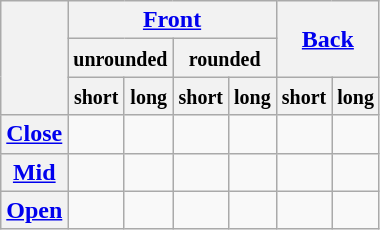<table class="wikitable" style="text-align: center;">
<tr>
<th rowspan="3"></th>
<th colspan="4"><a href='#'>Front</a></th>
<th colspan="2" rowspan="2"><a href='#'>Back</a></th>
</tr>
<tr>
<th colspan="2"><small>unrounded</small></th>
<th colspan="2"><small>rounded</small></th>
</tr>
<tr>
<th><small>short</small></th>
<th><small>long</small></th>
<th><small>short</small></th>
<th><small>long</small></th>
<th><small>short</small></th>
<th><small>long</small></th>
</tr>
<tr>
<th><a href='#'>Close</a></th>
<td></td>
<td></td>
<td></td>
<td></td>
<td></td>
<td></td>
</tr>
<tr>
<th><a href='#'>Mid</a></th>
<td></td>
<td></td>
<td></td>
<td></td>
<td></td>
<td></td>
</tr>
<tr>
<th><a href='#'>Open</a></th>
<td></td>
<td></td>
<td></td>
<td></td>
<td></td>
<td></td>
</tr>
</table>
